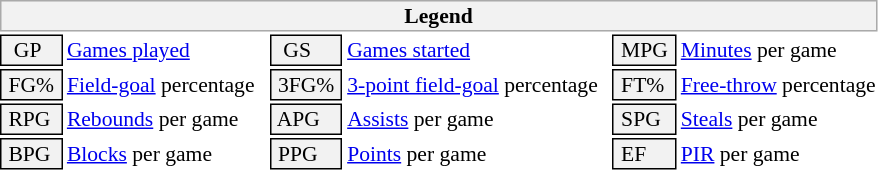<table class="toccolours" style="font-size: 90%; white-space: nowrap">
<tr>
<th colspan="6" style="background-color: #F2F2F2; border: 1px solid #AAAAAA;">Legend</th>
</tr>
<tr>
<td style="background-color: #F2F2F2; border: 1px solid black;">  GP</td>
<td><a href='#'>Games played</a></td>
<td style="background-color: #F2F2F2; border: 1px solid black">  GS </td>
<td><a href='#'>Games started</a></td>
<td style="background-color: #F2F2F2; border: 1px solid black"> MPG </td>
<td><a href='#'>Minutes</a> per game</td>
</tr>
<tr>
<td style="background-color: #F2F2F2; border: 1px solid black;"> FG% </td>
<td style="padding-right: 8px"><a href='#'>Field-goal</a> percentage</td>
<td style="background-color: #F2F2F2; border: 1px solid black"> 3FG% </td>
<td style="padding-right: 8px"><a href='#'>3-point field-goal</a> percentage</td>
<td style="background-color: #F2F2F2; border: 1px solid black"> FT% </td>
<td><a href='#'>Free-throw</a> percentage</td>
</tr>
<tr>
<td style="background-color: #F2F2F2; border: 1px solid black;"> RPG </td>
<td><a href='#'>Rebounds</a> per game</td>
<td style="background-color: #F2F2F2; border: 1px solid black"> APG </td>
<td><a href='#'>Assists</a> per game</td>
<td style="background-color: #F2F2F2; border: 1px solid black"> SPG </td>
<td><a href='#'>Steals</a> per game</td>
</tr>
<tr>
<td style="background-color: #F2F2F2; border: 1px solid black;"> BPG </td>
<td><a href='#'>Blocks</a> per game</td>
<td style="background-color: #F2F2F2; border: 1px solid black"> PPG </td>
<td><a href='#'>Points</a> per game</td>
<td style="background-color: #F2F2F2; border: 1px solid black"> EF </td>
<td><a href='#'>PIR</a> per game</td>
</tr>
<tr>
</tr>
</table>
